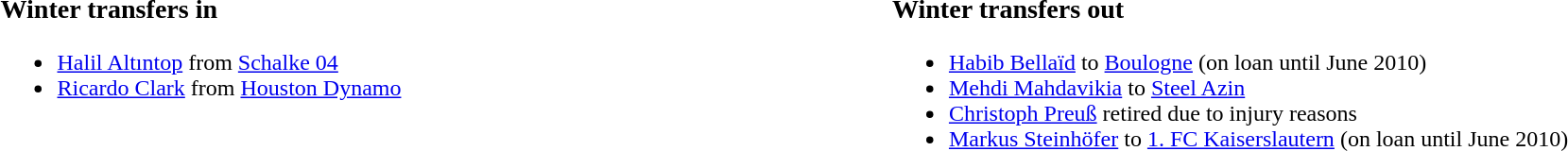<table width=100%>
<tr>
<td width=50% valign=top><br><h3>Winter transfers in</h3><ul><li><a href='#'>Halil Altıntop</a> from <a href='#'>Schalke 04</a></li><li><a href='#'>Ricardo Clark</a> from <a href='#'>Houston Dynamo</a></li></ul></td>
<td width=50% valign=top><br><h3>Winter transfers out</h3><ul><li><a href='#'>Habib Bellaïd</a> to <a href='#'>Boulogne</a> (on loan until June 2010)</li><li><a href='#'>Mehdi Mahdavikia</a> to <a href='#'>Steel Azin</a></li><li><a href='#'>Christoph Preuß</a> retired due to injury reasons</li><li><a href='#'>Markus Steinhöfer</a> to <a href='#'>1. FC Kaiserslautern</a> (on loan until June 2010)</li></ul></td>
<td width=50% valign=top></td>
</tr>
</table>
